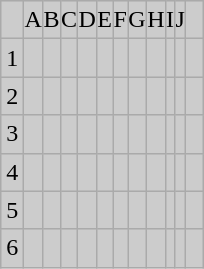<table class="wikitable floatright" style="font-size:100%;text-align:center;background-color:#ccc;">
<tr>
<td> </td>
<td style="padding:0px;">A</td>
<td style="padding:0px;">B</td>
<td style="padding:0px;">C</td>
<td style="padding:0px;">D</td>
<td style="padding:0px;">E</td>
<td style="padding:0px;">F</td>
<td style="padding:0px;">G</td>
<td style="padding:0px;">H</td>
<td style="padding:0px;">I</td>
<td style="padding:0px;">J</td>
<td> </td>
</tr>
<tr>
<td>1</td>
<td style="padding:0px;"> </td>
<td style="padding:0px;"> </td>
<td style="padding:0px;"></td>
<td style="padding:0px;"></td>
<td style="padding:0px;"> </td>
<td style="padding:0px;"></td>
<td style="padding:0px;"></td>
<td style="padding:0px;"></td>
<td style="padding:0px;"></td>
<td style="padding:0px;"></td>
<td> </td>
</tr>
<tr>
<td>2</td>
<td style="padding:0px;"> </td>
<td style="padding:0px;"></td>
<td style="padding:0px;"></td>
<td style="padding:0px;"></td>
<td style="padding:0px;"></td>
<td style="padding:0px;"></td>
<td style="padding:0px;"></td>
<td style="padding:0px;"></td>
<td style="padding:0px;"></td>
<td style="padding:0px;"></td>
<td> </td>
</tr>
<tr>
<td>3</td>
<td style="padding:0px;"></td>
<td style="padding:0px;"></td>
<td style="padding:0px;"></td>
<td style="padding:0px;"></td>
<td style="padding:0px;"></td>
<td style="padding:0px;"></td>
<td style="padding:0px;"></td>
<td style="padding:0px;"></td>
<td style="padding:0px;"> </td>
<td style="padding:0px;"></td>
<td> </td>
</tr>
<tr>
<td>4</td>
<td style="padding:0px;"> </td>
<td style="padding:0px;"> </td>
<td style="padding:0px;"></td>
<td style="padding:0px;"></td>
<td style="padding:0px;"></td>
<td style="padding:0px;"></td>
<td style="padding:0px;"></td>
<td style="padding:0px;"></td>
<td style="padding:0px;"></td>
<td style="padding:0px;"></td>
<td> </td>
</tr>
<tr>
<td>5</td>
<td style="padding:0px;"> </td>
<td style="padding:0px;"> </td>
<td style="padding:0px;"></td>
<td style="padding:0px;"></td>
<td style="padding:0px;"></td>
<td style="padding:0px;"></td>
<td style="padding:0px;"></td>
<td style="padding:0px;"> </td>
<td style="padding:0px;"></td>
<td style="padding:0px;"></td>
<td> </td>
</tr>
<tr>
<td>6</td>
<td style="padding:0px;"> </td>
<td style="padding:0px;"> </td>
<td style="padding:0px;"></td>
<td style="padding:0px;"></td>
<td style="padding:0px;"></td>
<td style="padding:0px;"> </td>
<td style="padding:0px;"></td>
<td style="padding:0px;"></td>
<td style="padding:0px;"> </td>
<td style="padding:0px;"> </td>
<td> </td>
</tr>
</table>
